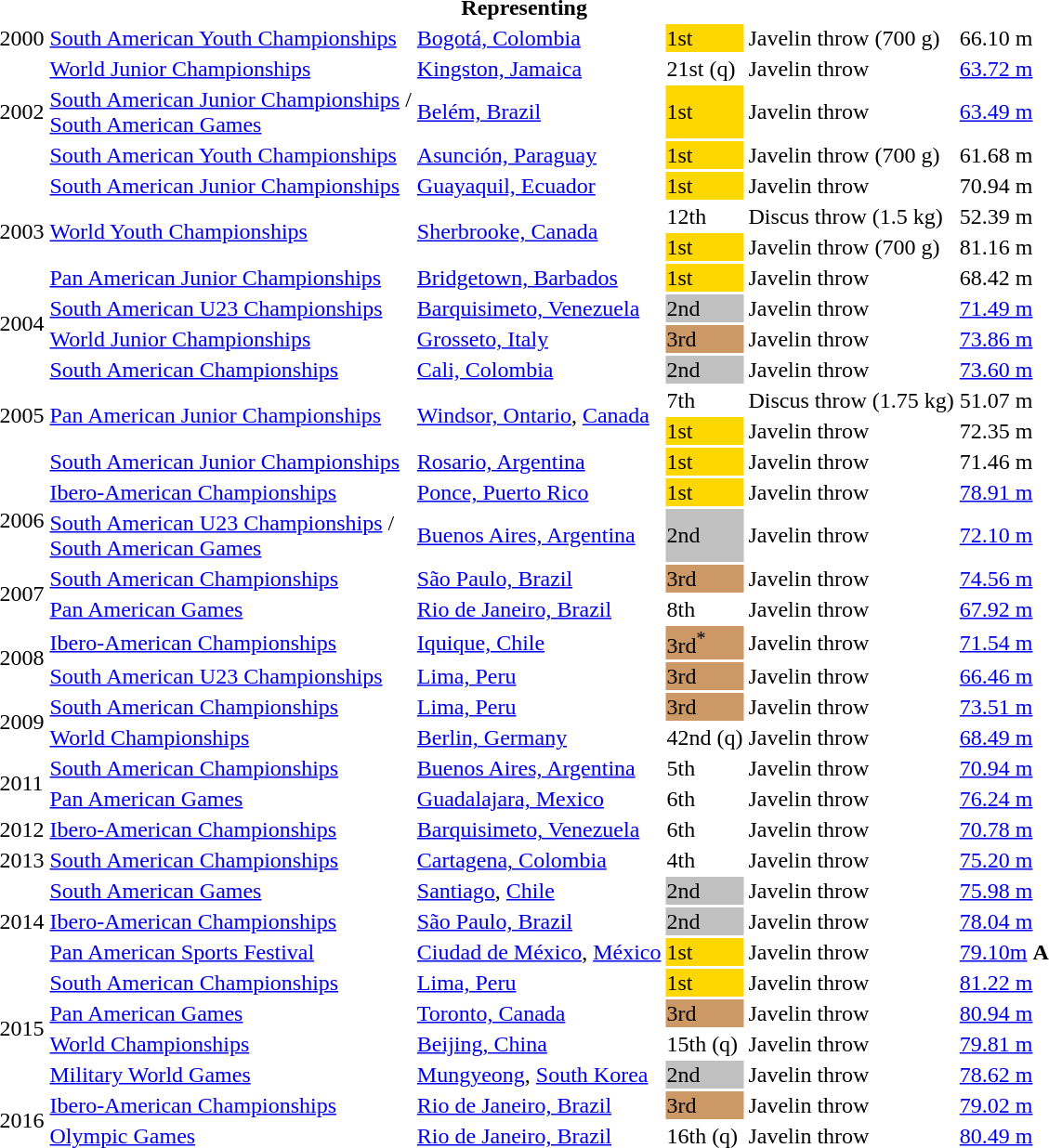<table>
<tr>
<th colspan="6">Representing </th>
</tr>
<tr>
<td>2000</td>
<td><a href='#'>South American Youth Championships</a></td>
<td><a href='#'>Bogotá, Colombia</a></td>
<td bgcolor=gold>1st</td>
<td>Javelin throw (700 g)</td>
<td>66.10 m</td>
</tr>
<tr>
<td rowspan=3>2002</td>
<td><a href='#'>World Junior Championships</a></td>
<td><a href='#'>Kingston, Jamaica</a></td>
<td>21st (q)</td>
<td>Javelin throw</td>
<td><a href='#'>63.72 m</a></td>
</tr>
<tr>
<td><a href='#'>South American Junior Championships</a> /<br> <a href='#'>South American Games</a></td>
<td><a href='#'>Belém, Brazil</a></td>
<td bgcolor=gold>1st</td>
<td>Javelin throw</td>
<td><a href='#'>63.49 m</a></td>
</tr>
<tr>
<td><a href='#'>South American Youth Championships</a></td>
<td><a href='#'>Asunción, Paraguay</a></td>
<td bgcolor=gold>1st</td>
<td>Javelin throw (700 g)</td>
<td>61.68 m</td>
</tr>
<tr>
<td rowspan=4>2003</td>
<td><a href='#'>South American Junior Championships</a></td>
<td><a href='#'>Guayaquil, Ecuador</a></td>
<td bgcolor=gold>1st</td>
<td>Javelin throw</td>
<td>70.94 m</td>
</tr>
<tr>
<td rowspan=2><a href='#'>World Youth Championships</a></td>
<td rowspan=2><a href='#'>Sherbrooke, Canada</a></td>
<td>12th</td>
<td>Discus throw (1.5 kg)</td>
<td>52.39 m</td>
</tr>
<tr>
<td bgcolor=gold>1st</td>
<td>Javelin throw (700 g)</td>
<td>81.16 m</td>
</tr>
<tr>
<td><a href='#'>Pan American Junior Championships</a></td>
<td><a href='#'>Bridgetown, Barbados</a></td>
<td bgcolor=gold>1st</td>
<td>Javelin throw</td>
<td>68.42 m</td>
</tr>
<tr>
<td rowspan=2>2004</td>
<td><a href='#'>South American U23 Championships</a></td>
<td><a href='#'>Barquisimeto, Venezuela</a></td>
<td bgcolor=silver>2nd</td>
<td>Javelin throw</td>
<td><a href='#'>71.49 m</a></td>
</tr>
<tr>
<td><a href='#'>World Junior Championships</a></td>
<td><a href='#'>Grosseto, Italy</a></td>
<td bgcolor=cc9966>3rd</td>
<td>Javelin throw</td>
<td><a href='#'>73.86 m</a></td>
</tr>
<tr>
<td rowspan=4>2005</td>
<td><a href='#'>South American Championships</a></td>
<td><a href='#'>Cali, Colombia</a></td>
<td bgcolor=silver>2nd</td>
<td>Javelin throw</td>
<td><a href='#'>73.60 m</a></td>
</tr>
<tr>
<td rowspan=2><a href='#'>Pan American Junior Championships</a></td>
<td rowspan=2><a href='#'>Windsor, Ontario</a>, <a href='#'>Canada</a></td>
<td>7th</td>
<td>Discus throw (1.75 kg)</td>
<td>51.07 m</td>
</tr>
<tr>
<td bgcolor=gold>1st</td>
<td>Javelin throw</td>
<td>72.35 m</td>
</tr>
<tr>
<td><a href='#'>South American Junior Championships</a></td>
<td><a href='#'>Rosario, Argentina</a></td>
<td bgcolor=gold>1st</td>
<td>Javelin throw</td>
<td>71.46 m</td>
</tr>
<tr>
<td rowspan=2>2006</td>
<td><a href='#'>Ibero-American Championships</a></td>
<td><a href='#'>Ponce, Puerto Rico</a></td>
<td bgcolor=gold>1st</td>
<td>Javelin throw</td>
<td><a href='#'>78.91 m</a></td>
</tr>
<tr>
<td><a href='#'>South American U23 Championships</a> /<br> <a href='#'>South American Games</a></td>
<td><a href='#'>Buenos Aires, Argentina</a></td>
<td bgcolor=silver>2nd</td>
<td>Javelin throw</td>
<td><a href='#'>72.10 m</a></td>
</tr>
<tr>
<td rowspan=2>2007</td>
<td><a href='#'>South American Championships</a></td>
<td><a href='#'>São Paulo, Brazil</a></td>
<td bgcolor=cc9966>3rd</td>
<td>Javelin throw</td>
<td><a href='#'>74.56 m</a></td>
</tr>
<tr>
<td><a href='#'>Pan American Games</a></td>
<td><a href='#'>Rio de Janeiro, Brazil</a></td>
<td>8th</td>
<td>Javelin throw</td>
<td><a href='#'>67.92 m</a></td>
</tr>
<tr>
<td rowspan=2>2008</td>
<td><a href='#'>Ibero-American Championships</a></td>
<td><a href='#'>Iquique, Chile</a></td>
<td bgcolor=cc9966>3rd<sup>*</sup></td>
<td>Javelin throw</td>
<td><a href='#'>71.54 m</a></td>
</tr>
<tr>
<td><a href='#'>South American U23 Championships</a></td>
<td><a href='#'>Lima, Peru</a></td>
<td bgcolor=cc9966>3rd</td>
<td>Javelin throw</td>
<td><a href='#'>66.46 m</a></td>
</tr>
<tr>
<td rowspan=2>2009</td>
<td><a href='#'>South American Championships</a></td>
<td><a href='#'>Lima, Peru</a></td>
<td bgcolor=cc9966>3rd</td>
<td>Javelin throw</td>
<td><a href='#'>73.51 m</a></td>
</tr>
<tr>
<td><a href='#'>World Championships</a></td>
<td><a href='#'>Berlin, Germany</a></td>
<td>42nd (q)</td>
<td>Javelin throw</td>
<td><a href='#'>68.49 m</a></td>
</tr>
<tr>
<td rowspan=2>2011</td>
<td><a href='#'>South American Championships</a></td>
<td><a href='#'>Buenos Aires, Argentina</a></td>
<td>5th</td>
<td>Javelin throw</td>
<td><a href='#'>70.94 m</a></td>
</tr>
<tr>
<td><a href='#'>Pan American Games</a></td>
<td><a href='#'>Guadalajara, Mexico</a></td>
<td>6th</td>
<td>Javelin throw</td>
<td><a href='#'>76.24 m</a></td>
</tr>
<tr>
<td>2012</td>
<td><a href='#'>Ibero-American Championships</a></td>
<td><a href='#'>Barquisimeto, Venezuela</a></td>
<td>6th</td>
<td>Javelin throw</td>
<td><a href='#'>70.78 m</a></td>
</tr>
<tr>
<td>2013</td>
<td><a href='#'>South American Championships</a></td>
<td><a href='#'>Cartagena, Colombia</a></td>
<td>4th</td>
<td>Javelin throw</td>
<td><a href='#'>75.20 m</a></td>
</tr>
<tr>
<td rowspan=3>2014</td>
<td><a href='#'>South American Games</a></td>
<td><a href='#'>Santiago</a>, <a href='#'>Chile</a></td>
<td bgcolor=silver>2nd</td>
<td>Javelin throw</td>
<td><a href='#'>75.98 m</a></td>
</tr>
<tr>
<td><a href='#'>Ibero-American Championships</a></td>
<td><a href='#'>São Paulo, Brazil</a></td>
<td bgcolor=silver>2nd</td>
<td>Javelin throw</td>
<td><a href='#'>78.04 m</a></td>
</tr>
<tr>
<td><a href='#'>Pan American Sports Festival</a></td>
<td><a href='#'>Ciudad de México</a>, <a href='#'>México</a></td>
<td bgcolor=gold>1st</td>
<td>Javelin throw</td>
<td><a href='#'>79.10m</a> <strong>A</strong></td>
</tr>
<tr>
<td rowspan=4>2015</td>
<td><a href='#'>South American Championships</a></td>
<td><a href='#'>Lima, Peru</a></td>
<td bgcolor=gold>1st</td>
<td>Javelin throw</td>
<td><a href='#'>81.22 m</a></td>
</tr>
<tr>
<td><a href='#'>Pan American Games</a></td>
<td><a href='#'>Toronto, Canada</a></td>
<td bgcolor=cc9966>3rd</td>
<td>Javelin throw</td>
<td><a href='#'>80.94 m</a></td>
</tr>
<tr>
<td><a href='#'>World Championships</a></td>
<td><a href='#'>Beijing, China</a></td>
<td>15th (q)</td>
<td>Javelin throw</td>
<td><a href='#'>79.81 m</a></td>
</tr>
<tr>
<td><a href='#'>Military World Games</a></td>
<td><a href='#'>Mungyeong</a>, <a href='#'>South Korea</a></td>
<td bgcolor=silver>2nd</td>
<td>Javelin throw</td>
<td><a href='#'>78.62 m</a></td>
</tr>
<tr>
<td rowspan=2>2016</td>
<td><a href='#'>Ibero-American Championships</a></td>
<td><a href='#'>Rio de Janeiro, Brazil</a></td>
<td bgcolor=cc9966>3rd</td>
<td>Javelin throw</td>
<td><a href='#'>79.02 m</a></td>
</tr>
<tr>
<td><a href='#'>Olympic Games</a></td>
<td><a href='#'>Rio de Janeiro, Brazil</a></td>
<td>16th (q)</td>
<td>Javelin throw</td>
<td><a href='#'>80.49 m</a></td>
</tr>
</table>
